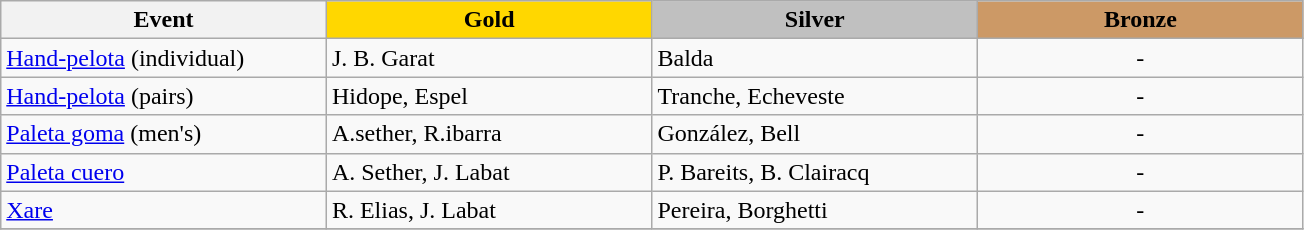<table class="wikitable" style="max-width: 23cm; width: 100%">
<tr>
<th scope="col">Event</th>
<th scope="col" style="background-color:gold; width:25%">Gold</th>
<th scope="col" style="background-color:silver; width:25%; width:25%">Silver</th>
<th scope="col" style="background-color:#cc9966; width:25%">Bronze</th>
</tr>
<tr>
<td><a href='#'>Hand-pelota</a> (individual)</td>
<td> J. B. Garat</td>
<td> Balda</td>
<td align=center>-</td>
</tr>
<tr>
<td><a href='#'>Hand-pelota</a> (pairs)</td>
<td> Hidope, Espel</td>
<td> Tranche, Echeveste</td>
<td align=center>-</td>
</tr>
<tr>
<td><a href='#'>Paleta goma</a> (men's)</td>
<td> A.sether, R.ibarra</td>
<td> González, Bell</td>
<td align=center>-</td>
</tr>
<tr>
<td><a href='#'>Paleta cuero</a></td>
<td> A. Sether, J. Labat</td>
<td> P. Bareits, B. Clairacq</td>
<td align="center">-</td>
</tr>
<tr>
<td><a href='#'>Xare</a></td>
<td> R. Elias, J. Labat</td>
<td> Pereira, Borghetti</td>
<td align=center>-</td>
</tr>
<tr>
</tr>
</table>
